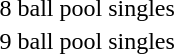<table>
<tr>
<td rowspan=2>8 ball pool singles</td>
<td rowspan=2></td>
<td rowspan=2></td>
<td></td>
</tr>
<tr>
<td></td>
</tr>
<tr>
<td rowspan=2>9 ball pool singles</td>
<td rowspan=2></td>
<td rowspan=2></td>
<td></td>
</tr>
<tr>
<td></td>
</tr>
</table>
